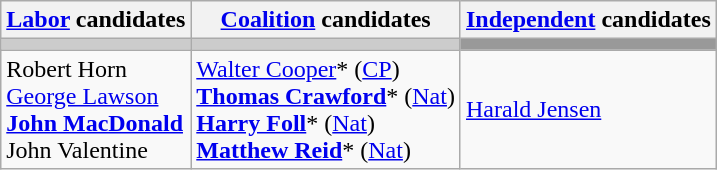<table class="wikitable">
<tr>
<th><a href='#'>Labor</a> candidates</th>
<th><a href='#'>Coalition</a> candidates</th>
<th><a href='#'>Independent</a> candidates</th>
</tr>
<tr bgcolor="#cccccc">
<td></td>
<td></td>
<td bgcolor="#999999"></td>
</tr>
<tr>
<td>Robert Horn<br><a href='#'>George Lawson</a><br><strong><a href='#'>John MacDonald</a></strong><br>John Valentine</td>
<td><a href='#'>Walter Cooper</a>* (<a href='#'>CP</a>)<br><strong><a href='#'>Thomas Crawford</a></strong>* (<a href='#'>Nat</a>)<br><strong><a href='#'>Harry Foll</a></strong>* (<a href='#'>Nat</a>)<br><strong><a href='#'>Matthew Reid</a></strong>* (<a href='#'>Nat</a>)</td>
<td><a href='#'>Harald Jensen</a></td>
</tr>
</table>
